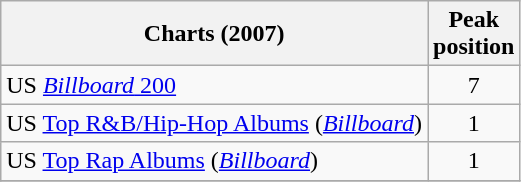<table class="wikitable">
<tr>
<th>Charts (2007)</th>
<th>Peak<br>position</th>
</tr>
<tr>
<td>US <a href='#'><em>Billboard</em> 200</a></td>
<td align="center">7</td>
</tr>
<tr>
<td>US <a href='#'>Top R&B/Hip-Hop Albums</a> (<em><a href='#'>Billboard</a></em>)</td>
<td align="center">1</td>
</tr>
<tr>
<td align="left">US <a href='#'>Top Rap Albums</a> (<em><a href='#'>Billboard</a></em>)</td>
<td align="center">1</td>
</tr>
<tr>
</tr>
</table>
